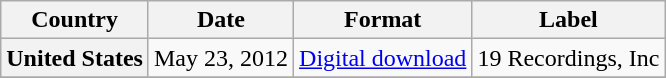<table class="wikitable plainrowheaders">
<tr>
<th scope="col">Country</th>
<th scope="col">Date</th>
<th scope="col">Format</th>
<th scope="col">Label</th>
</tr>
<tr>
<th scope="row">United States</th>
<td>May 23, 2012</td>
<td><a href='#'>Digital download</a></td>
<td>19 Recordings, Inc</td>
</tr>
<tr>
</tr>
</table>
